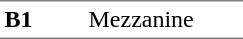<table border=0 cellspacing=0 cellpadding=3>
<tr>
<td style="border-bottom:solid 1px gray;border-top:solid 1px gray;" width=50 valign=top><strong>B1</strong></td>
<td style="border-top:solid 1px gray;border-bottom:solid 1px gray;" width=100 valign=top>Mezzanine</td>
</tr>
</table>
